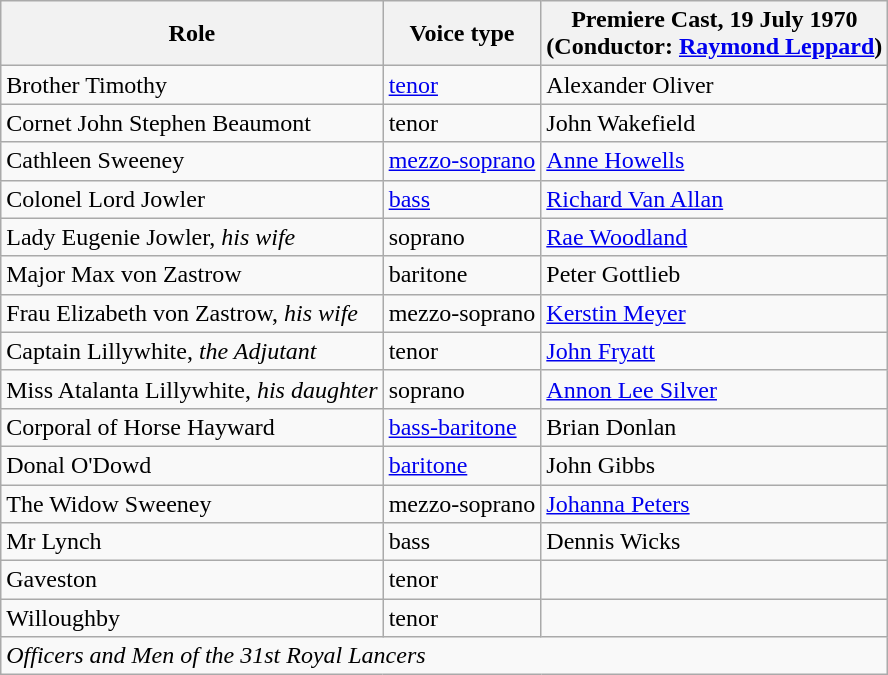<table class="wikitable">
<tr>
<th>Role</th>
<th>Voice type</th>
<th>Premiere Cast, 19 July 1970<br>(Conductor: <a href='#'>Raymond Leppard</a>)</th>
</tr>
<tr>
<td>Brother Timothy</td>
<td><a href='#'>tenor</a></td>
<td>Alexander Oliver</td>
</tr>
<tr>
<td>Cornet John Stephen Beaumont</td>
<td>tenor</td>
<td>John Wakefield</td>
</tr>
<tr>
<td>Cathleen Sweeney</td>
<td><a href='#'>mezzo-soprano</a></td>
<td><a href='#'>Anne Howells</a></td>
</tr>
<tr>
<td>Colonel Lord Jowler</td>
<td><a href='#'>bass</a></td>
<td><a href='#'>Richard Van Allan</a></td>
</tr>
<tr>
<td>Lady Eugenie Jowler, <em>his wife</em></td>
<td>soprano</td>
<td><a href='#'>Rae Woodland</a></td>
</tr>
<tr>
<td>Major Max von Zastrow</td>
<td>baritone</td>
<td>Peter Gottlieb</td>
</tr>
<tr>
<td>Frau Elizabeth von Zastrow, <em>his wife</em></td>
<td>mezzo-soprano</td>
<td><a href='#'>Kerstin Meyer</a></td>
</tr>
<tr>
<td>Captain Lillywhite, <em>the Adjutant</em></td>
<td>tenor</td>
<td><a href='#'>John Fryatt</a></td>
</tr>
<tr>
<td>Miss Atalanta Lillywhite, <em>his daughter</em></td>
<td>soprano</td>
<td><a href='#'>Annon Lee Silver</a></td>
</tr>
<tr>
<td>Corporal of Horse Hayward</td>
<td><a href='#'>bass-baritone</a></td>
<td>Brian Donlan</td>
</tr>
<tr>
<td>Donal O'Dowd</td>
<td><a href='#'>baritone</a></td>
<td>John Gibbs</td>
</tr>
<tr>
<td>The Widow Sweeney</td>
<td>mezzo-soprano</td>
<td><a href='#'>Johanna Peters</a></td>
</tr>
<tr>
<td>Mr Lynch</td>
<td>bass</td>
<td>Dennis Wicks</td>
</tr>
<tr>
<td>Gaveston</td>
<td>tenor</td>
<td></td>
</tr>
<tr>
<td>Willoughby</td>
<td>tenor</td>
<td></td>
</tr>
<tr>
<td colspan="3"><em>Officers and Men of the 31st Royal Lancers</em></td>
</tr>
</table>
